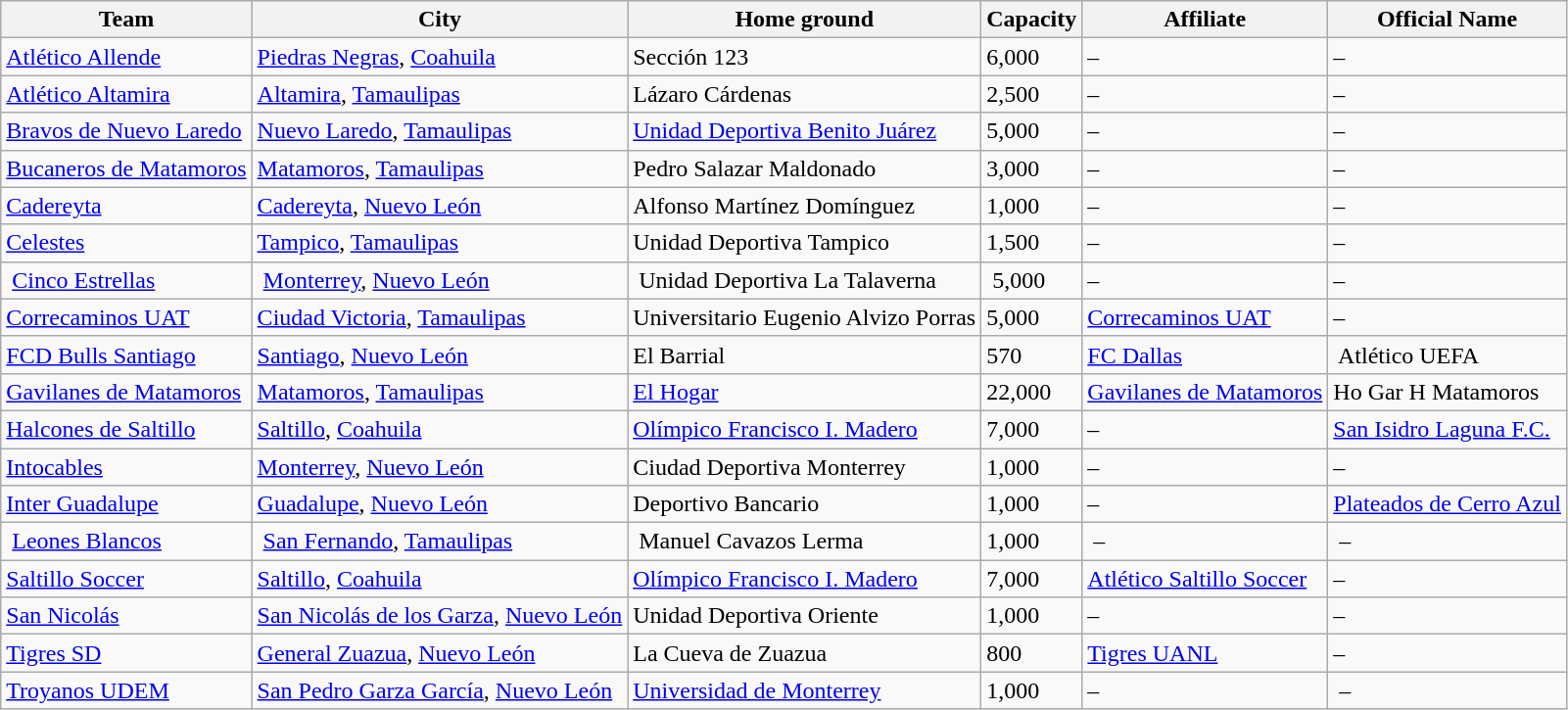<table class="wikitable sortable">
<tr>
<th>Team</th>
<th>City</th>
<th>Home ground</th>
<th>Capacity</th>
<th>Affiliate</th>
<th>Official Name</th>
</tr>
<tr>
<td><a href='#'>Atlético Allende</a></td>
<td><a href='#'>Piedras Negras</a>, <a href='#'>Coahuila</a></td>
<td>Sección 123</td>
<td>6,000</td>
<td>–</td>
<td>–</td>
</tr>
<tr>
<td><a href='#'>Atlético Altamira</a></td>
<td><a href='#'>Altamira</a>, <a href='#'>Tamaulipas</a></td>
<td>Lázaro Cárdenas</td>
<td>2,500</td>
<td>–</td>
<td>–</td>
</tr>
<tr>
<td><a href='#'>Bravos de Nuevo Laredo</a></td>
<td><a href='#'>Nuevo Laredo</a>, <a href='#'>Tamaulipas</a></td>
<td><a href='#'>Unidad Deportiva Benito Juárez</a></td>
<td>5,000</td>
<td>–</td>
<td>–</td>
</tr>
<tr>
<td><a href='#'>Bucaneros de Matamoros</a></td>
<td><a href='#'>Matamoros</a>, <a href='#'>Tamaulipas</a></td>
<td>Pedro Salazar Maldonado</td>
<td>3,000</td>
<td>–</td>
<td>–</td>
</tr>
<tr>
<td><a href='#'>Cadereyta</a></td>
<td><a href='#'>Cadereyta</a>, <a href='#'>Nuevo León</a></td>
<td>Alfonso Martínez Domínguez</td>
<td>1,000</td>
<td>–</td>
<td>–</td>
</tr>
<tr>
<td><a href='#'>Celestes</a></td>
<td><a href='#'>Tampico</a>, <a href='#'>Tamaulipas</a></td>
<td>Unidad Deportiva Tampico</td>
<td>1,500</td>
<td>–</td>
<td>–</td>
</tr>
<tr>
<td> <a href='#'>Cinco Estrellas</a> </td>
<td> <a href='#'>Monterrey</a>, <a href='#'>Nuevo León</a> </td>
<td> Unidad Deportiva La Talaverna</td>
<td> 5,000</td>
<td>–</td>
<td>–</td>
</tr>
<tr>
<td><a href='#'>Correcaminos UAT</a></td>
<td><a href='#'>Ciudad Victoria</a>, <a href='#'>Tamaulipas</a></td>
<td>Universitario Eugenio Alvizo Porras</td>
<td>5,000</td>
<td><a href='#'>Correcaminos UAT</a></td>
<td>–</td>
</tr>
<tr>
<td><a href='#'>FCD Bulls Santiago</a></td>
<td><a href='#'>Santiago</a>, <a href='#'>Nuevo León</a></td>
<td>El Barrial</td>
<td>570</td>
<td><a href='#'>FC Dallas</a></td>
<td> Atlético UEFA</td>
</tr>
<tr>
<td><a href='#'>Gavilanes de Matamoros</a></td>
<td><a href='#'>Matamoros</a>, <a href='#'>Tamaulipas</a></td>
<td><a href='#'>El Hogar</a></td>
<td>22,000</td>
<td><a href='#'>Gavilanes de Matamoros</a></td>
<td>Ho Gar H Matamoros</td>
</tr>
<tr>
<td><a href='#'>Halcones de Saltillo</a></td>
<td><a href='#'>Saltillo</a>, <a href='#'>Coahuila</a></td>
<td><a href='#'>Olímpico Francisco I. Madero</a></td>
<td>7,000</td>
<td>–</td>
<td><a href='#'>San Isidro Laguna F.C.</a></td>
</tr>
<tr>
<td><a href='#'>Intocables</a></td>
<td><a href='#'>Monterrey</a>, <a href='#'>Nuevo León</a></td>
<td>Ciudad Deportiva Monterrey</td>
<td>1,000</td>
<td>–</td>
<td>–</td>
</tr>
<tr>
<td><a href='#'>Inter Guadalupe</a></td>
<td><a href='#'>Guadalupe</a>, <a href='#'>Nuevo León</a></td>
<td>Deportivo Bancario</td>
<td>1,000</td>
<td>– </td>
<td><a href='#'>Plateados de Cerro Azul</a></td>
</tr>
<tr>
<td> <a href='#'>Leones Blancos</a></td>
<td> <a href='#'>San Fernando</a>, <a href='#'>Tamaulipas</a> </td>
<td> Manuel Cavazos Lerma</td>
<td>1,000</td>
<td> – </td>
<td> –</td>
</tr>
<tr>
<td><a href='#'>Saltillo Soccer</a></td>
<td><a href='#'>Saltillo</a>, <a href='#'>Coahuila</a></td>
<td><a href='#'>Olímpico Francisco I. Madero</a></td>
<td>7,000</td>
<td><a href='#'>Atlético Saltillo Soccer</a></td>
<td>–</td>
</tr>
<tr>
<td><a href='#'>San Nicolás</a></td>
<td><a href='#'>San Nicolás de los Garza</a>, <a href='#'>Nuevo León</a></td>
<td>Unidad Deportiva Oriente</td>
<td>1,000</td>
<td>–</td>
<td>–</td>
</tr>
<tr>
<td><a href='#'>Tigres SD</a></td>
<td><a href='#'>General Zuazua</a>, <a href='#'>Nuevo León</a></td>
<td>La Cueva de Zuazua</td>
<td>800</td>
<td><a href='#'>Tigres UANL</a></td>
<td>–</td>
</tr>
<tr>
<td><a href='#'>Troyanos UDEM</a></td>
<td><a href='#'>San Pedro Garza García</a>, <a href='#'>Nuevo León</a></td>
<td><a href='#'>Universidad de Monterrey</a></td>
<td>1,000</td>
<td>–</td>
<td> –</td>
</tr>
</table>
